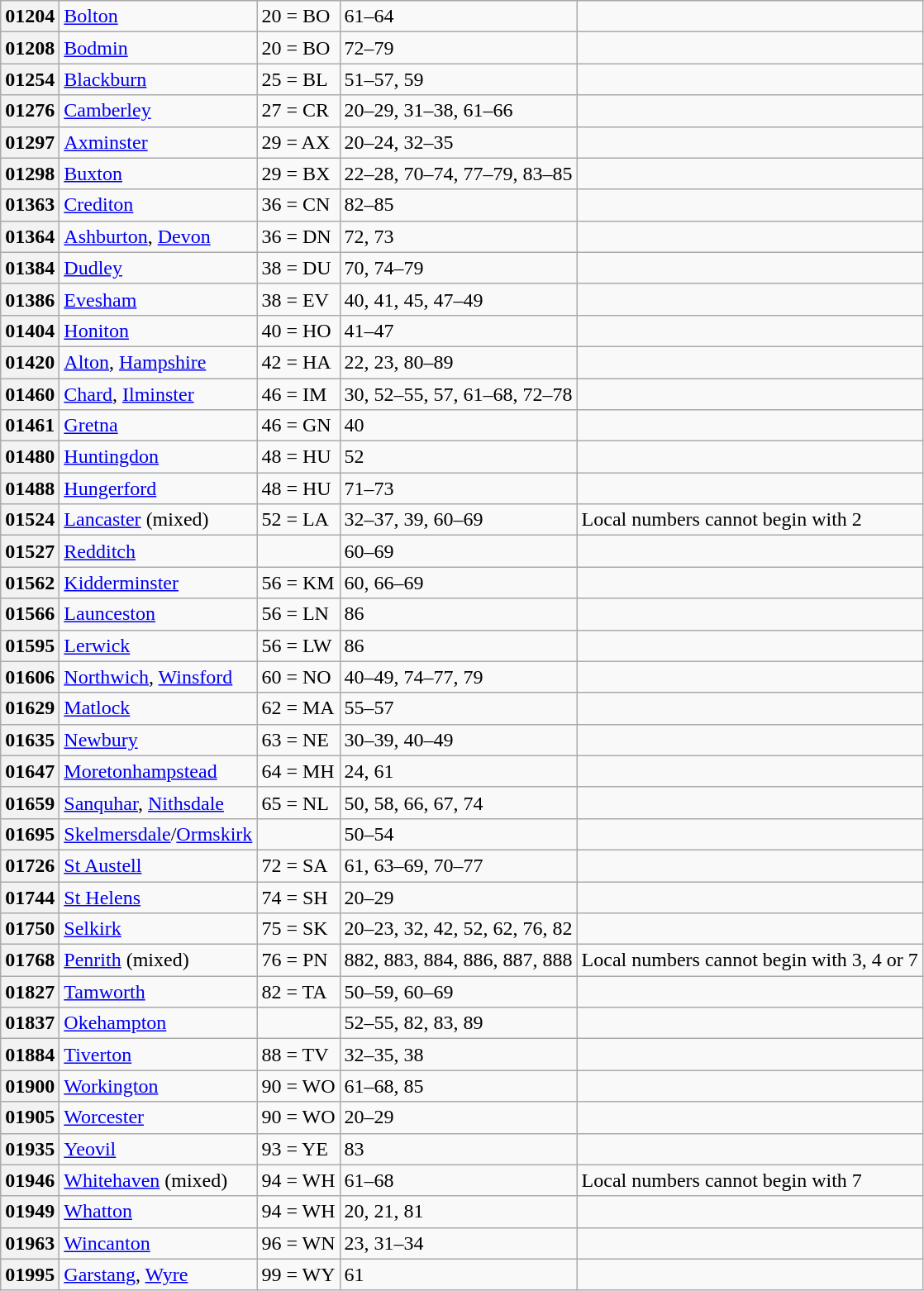<table class="wikitable" style="width: auto; margin-left: 1.5em;">
<tr>
<th scope="row">01204</th>
<td><a href='#'>Bolton</a></td>
<td>20 = BO</td>
<td>61–64</td>
<td></td>
</tr>
<tr>
<th scope="row">01208</th>
<td><a href='#'>Bodmin</a></td>
<td>20 = BO</td>
<td>72–79</td>
<td></td>
</tr>
<tr>
<th scope="row">01254</th>
<td><a href='#'>Blackburn</a></td>
<td>25 = BL</td>
<td>51–57, 59</td>
<td></td>
</tr>
<tr>
<th scope="row">01276</th>
<td><a href='#'>Camberley</a></td>
<td>27 = CR</td>
<td>20–29, 31–38, 61–66</td>
<td></td>
</tr>
<tr>
<th scope="row">01297</th>
<td><a href='#'>Axminster</a></td>
<td>29 = AX</td>
<td>20–24, 32–35</td>
<td></td>
</tr>
<tr>
<th scope="row">01298</th>
<td><a href='#'>Buxton</a></td>
<td>29 = BX</td>
<td>22–28, 70–74, 77–79, 83–85</td>
<td></td>
</tr>
<tr>
<th scope="row">01363</th>
<td><a href='#'>Crediton</a></td>
<td>36 = CN</td>
<td>82–85</td>
<td></td>
</tr>
<tr>
<th scope="row">01364</th>
<td><a href='#'>Ashburton</a>, <a href='#'>Devon</a></td>
<td>36 = DN</td>
<td>72, 73</td>
<td></td>
</tr>
<tr>
<th scope="row">01384</th>
<td><a href='#'>Dudley</a></td>
<td>38 = DU</td>
<td>70, 74–79</td>
<td></td>
</tr>
<tr>
<th scope="row">01386</th>
<td><a href='#'>Evesham</a></td>
<td>38 = EV</td>
<td>40, 41, 45, 47–49</td>
<td></td>
</tr>
<tr>
<th scope="row">01404</th>
<td><a href='#'>Honiton</a></td>
<td>40 = HO</td>
<td>41–47</td>
<td></td>
</tr>
<tr>
<th scope="row">01420</th>
<td><a href='#'>Alton</a>, <a href='#'>Hampshire</a></td>
<td>42 = HA</td>
<td>22, 23, 80–89</td>
<td></td>
</tr>
<tr>
<th scope="row">01460</th>
<td><a href='#'>Chard</a>, <a href='#'>Ilminster</a></td>
<td>46 = IM</td>
<td>30, 52–55, 57, 61–68, 72–78</td>
<td></td>
</tr>
<tr>
<th scope="row">01461</th>
<td><a href='#'>Gretna</a></td>
<td>46 = GN</td>
<td>40</td>
<td></td>
</tr>
<tr>
<th scope="row">01480</th>
<td><a href='#'>Huntingdon</a></td>
<td>48 = HU</td>
<td>52</td>
<td></td>
</tr>
<tr>
<th scope="row">01488</th>
<td><a href='#'>Hungerford</a></td>
<td>48 = HU</td>
<td>71–73</td>
<td></td>
</tr>
<tr>
<th scope="row">01524</th>
<td><a href='#'>Lancaster</a> (mixed)</td>
<td>52 = LA</td>
<td>32–37, 39, 60–69</td>
<td>Local numbers cannot begin with 2</td>
</tr>
<tr>
<th scope="row">01527</th>
<td><a href='#'>Redditch</a></td>
<td></td>
<td>60–69</td>
<td></td>
</tr>
<tr>
<th scope="row">01562</th>
<td><a href='#'>Kidderminster</a></td>
<td>56 = KM</td>
<td>60, 66–69</td>
<td></td>
</tr>
<tr>
<th scope="row">01566</th>
<td><a href='#'>Launceston</a></td>
<td>56 = LN</td>
<td>86</td>
<td></td>
</tr>
<tr>
<th scope="row">01595</th>
<td><a href='#'>Lerwick</a></td>
<td>56 = LW</td>
<td>86</td>
<td></td>
</tr>
<tr>
<th scope="row">01606</th>
<td><a href='#'>Northwich</a>, <a href='#'>Winsford</a></td>
<td>60 = NO</td>
<td>40–49, 74–77, 79</td>
<td></td>
</tr>
<tr>
<th scope="row">01629</th>
<td><a href='#'>Matlock</a></td>
<td>62 = MA</td>
<td>55–57</td>
<td></td>
</tr>
<tr>
<th scope="row">01635</th>
<td><a href='#'>Newbury</a></td>
<td>63 = NE</td>
<td>30–39, 40–49</td>
<td></td>
</tr>
<tr>
<th scope="row">01647</th>
<td><a href='#'>Moretonhampstead</a></td>
<td>64 = MH</td>
<td>24, 61</td>
<td></td>
</tr>
<tr>
<th scope="row">01659</th>
<td><a href='#'>Sanquhar</a>, <a href='#'>Nithsdale</a></td>
<td>65 = NL</td>
<td>50, 58, 66, 67, 74</td>
<td></td>
</tr>
<tr>
<th scope="row">01695</th>
<td><a href='#'>Skelmersdale</a>/<a href='#'>Ormskirk</a></td>
<td></td>
<td>50–54</td>
<td></td>
</tr>
<tr>
<th scope="row">01726</th>
<td><a href='#'>St Austell</a></td>
<td>72 = SA</td>
<td>61, 63–69, 70–77</td>
<td></td>
</tr>
<tr>
<th scope="row">01744</th>
<td><a href='#'>St Helens</a></td>
<td>74 = SH</td>
<td>20–29</td>
<td></td>
</tr>
<tr>
<th scope="row">01750</th>
<td><a href='#'>Selkirk</a></td>
<td>75 = SK</td>
<td>20–23, 32, 42, 52, 62, 76, 82</td>
<td></td>
</tr>
<tr>
<th scope="row">01768</th>
<td><a href='#'>Penrith</a> (mixed)</td>
<td>76 = PN</td>
<td>882, 883, 884, 886, 887, 888</td>
<td>Local numbers cannot begin with 3, 4 or 7</td>
</tr>
<tr>
<th scope="row">01827</th>
<td><a href='#'>Tamworth</a></td>
<td>82 = TA</td>
<td>50–59, 60–69</td>
<td></td>
</tr>
<tr>
<th scope="row">01837</th>
<td><a href='#'>Okehampton</a></td>
<td></td>
<td>52–55, 82, 83, 89</td>
<td></td>
</tr>
<tr>
<th scope="row">01884</th>
<td><a href='#'>Tiverton</a></td>
<td>88 = TV</td>
<td>32–35, 38</td>
<td></td>
</tr>
<tr>
<th scope="row">01900</th>
<td><a href='#'>Workington</a></td>
<td>90 = WO</td>
<td>61–68, 85</td>
<td></td>
</tr>
<tr>
<th scope="row">01905</th>
<td><a href='#'>Worcester</a></td>
<td>90 = WO</td>
<td>20–29</td>
<td></td>
</tr>
<tr>
<th scope="row">01935</th>
<td><a href='#'>Yeovil</a></td>
<td>93 = YE</td>
<td>83</td>
<td></td>
</tr>
<tr>
<th scope="row">01946</th>
<td><a href='#'>Whitehaven</a> (mixed)</td>
<td>94 = WH</td>
<td>61–68</td>
<td>Local numbers cannot begin with 7</td>
</tr>
<tr>
<th scope="row">01949</th>
<td><a href='#'>Whatton</a></td>
<td>94 = WH</td>
<td>20, 21, 81</td>
<td></td>
</tr>
<tr>
<th scope="row">01963</th>
<td><a href='#'>Wincanton</a></td>
<td>96 = WN</td>
<td>23, 31–34</td>
<td></td>
</tr>
<tr>
<th scope="row">01995</th>
<td><a href='#'>Garstang</a>, <a href='#'>Wyre</a></td>
<td>99 = WY</td>
<td>61</td>
<td></td>
</tr>
</table>
